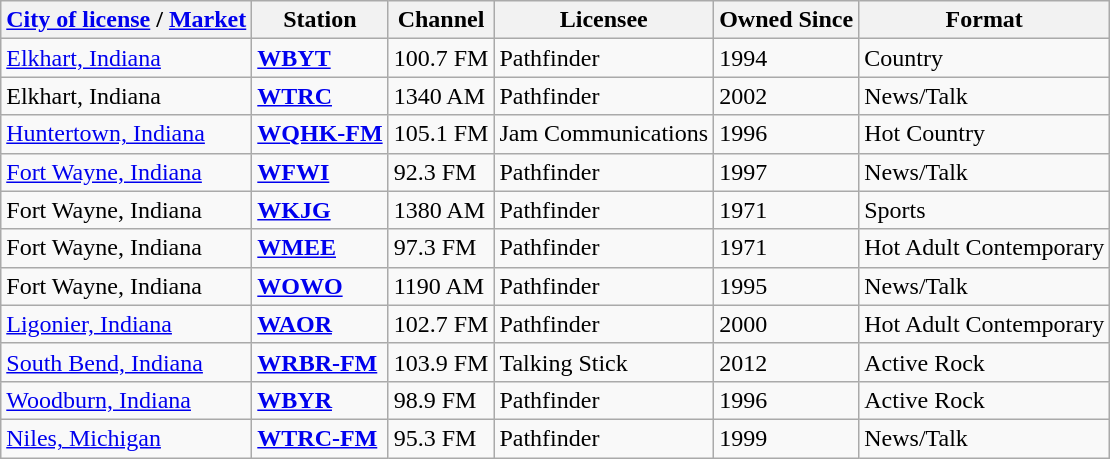<table class="wikitable">
<tr>
<th><a href='#'>City of license</a> / <a href='#'>Market</a></th>
<th>Station</th>
<th>Channel</th>
<th>Licensee</th>
<th>Owned Since</th>
<th>Format</th>
</tr>
<tr style="vertical-align: top; text-align: left;">
<td><a href='#'>Elkhart, Indiana</a></td>
<td><strong><a href='#'>WBYT</a></strong></td>
<td>100.7 FM</td>
<td>Pathfinder</td>
<td>1994</td>
<td>Country</td>
</tr>
<tr style="vertical-align: top; text-align: left;">
<td>Elkhart, Indiana</td>
<td><strong><a href='#'>WTRC</a></strong></td>
<td>1340 AM</td>
<td>Pathfinder</td>
<td>2002</td>
<td>News/Talk</td>
</tr>
<tr style="vertical-align: top; text-align: left;">
<td><a href='#'>Huntertown, Indiana</a></td>
<td><strong><a href='#'>WQHK-FM</a></strong></td>
<td>105.1 FM</td>
<td>Jam Communications</td>
<td>1996</td>
<td>Hot Country</td>
</tr>
<tr style="vertical-align: top; text-align: left;">
<td><a href='#'>Fort Wayne, Indiana</a></td>
<td><strong><a href='#'>WFWI</a></strong></td>
<td>92.3 FM</td>
<td>Pathfinder</td>
<td>1997</td>
<td>News/Talk</td>
</tr>
<tr style="vertical-align: top; text-align: left;">
<td>Fort Wayne, Indiana</td>
<td><strong><a href='#'>WKJG</a></strong></td>
<td>1380 AM</td>
<td>Pathfinder</td>
<td>1971</td>
<td>Sports</td>
</tr>
<tr style="vertical-align: top; text-align: left;">
<td>Fort Wayne, Indiana</td>
<td><strong><a href='#'>WMEE</a></strong></td>
<td>97.3 FM</td>
<td>Pathfinder</td>
<td>1971</td>
<td>Hot Adult Contemporary</td>
</tr>
<tr style="vertical-align: top; text-align: left;">
<td>Fort Wayne, Indiana</td>
<td><strong><a href='#'>WOWO</a></strong></td>
<td>1190 AM</td>
<td>Pathfinder</td>
<td>1995</td>
<td>News/Talk</td>
</tr>
<tr style="vertical-align: top; text-align: left;">
<td><a href='#'>Ligonier, Indiana</a></td>
<td><strong><a href='#'>WAOR</a></strong></td>
<td>102.7 FM</td>
<td>Pathfinder</td>
<td>2000</td>
<td>Hot Adult Contemporary</td>
</tr>
<tr style="vertical-align: top; text-align: left;">
<td><a href='#'>South Bend, Indiana</a></td>
<td><strong><a href='#'>WRBR-FM</a></strong></td>
<td>103.9 FM</td>
<td>Talking Stick</td>
<td>2012</td>
<td>Active Rock</td>
</tr>
<tr style="vertical-align: top; text-align: left;">
<td><a href='#'>Woodburn, Indiana</a></td>
<td><strong><a href='#'>WBYR</a></strong></td>
<td>98.9 FM</td>
<td>Pathfinder</td>
<td>1996</td>
<td>Active Rock</td>
</tr>
<tr style="vertical-align: top; text-align: left;">
<td><a href='#'>Niles, Michigan</a></td>
<td><strong><a href='#'>WTRC-FM</a></strong></td>
<td>95.3 FM</td>
<td>Pathfinder</td>
<td>1999</td>
<td>News/Talk</td>
</tr>
</table>
